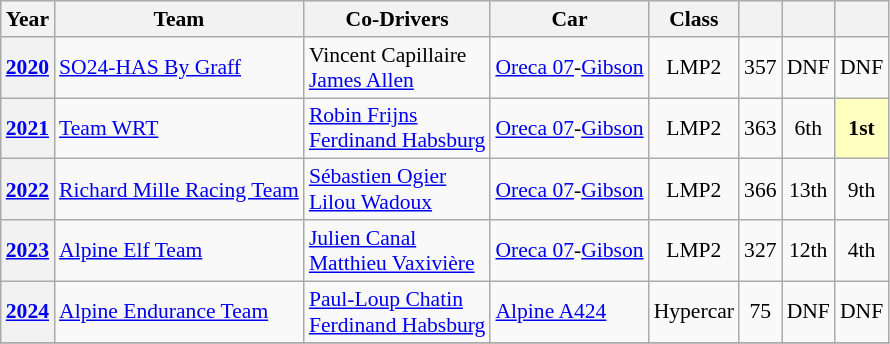<table class="wikitable" style="text-align:center; font-size:90%">
<tr>
<th scope="col">Year</th>
<th scope="col">Team</th>
<th scope="col">Co-Drivers</th>
<th scope="col">Car</th>
<th scope="col">Class</th>
<th scope="col"></th>
<th scope="col"></th>
<th scope="col"></th>
</tr>
<tr>
<th><a href='#'>2020</a></th>
<td align="left"nowrap> <a href='#'>SO24-HAS By Graff</a></td>
<td align="left"nowrap> Vincent Capillaire<br> <a href='#'>James Allen</a></td>
<td align="left"nowrap><a href='#'>Oreca 07</a>-<a href='#'>Gibson</a></td>
<td>LMP2</td>
<td>357</td>
<td>DNF</td>
<td>DNF</td>
</tr>
<tr>
<th><a href='#'>2021</a></th>
<td align="left"nowrap> <a href='#'>Team WRT</a></td>
<td align="left"nowrap> <a href='#'>Robin Frijns</a><br> <a href='#'>Ferdinand Habsburg</a></td>
<td align="left"nowrap><a href='#'>Oreca 07</a>-<a href='#'>Gibson</a></td>
<td>LMP2</td>
<td>363</td>
<td>6th</td>
<td style="background:#FFFFBF;"><strong>1st</strong></td>
</tr>
<tr>
<th><a href='#'>2022</a></th>
<td align="left"nowrap> <a href='#'>Richard Mille Racing Team</a></td>
<td align="left"nowrap> <a href='#'>Sébastien Ogier</a><br> <a href='#'>Lilou Wadoux</a></td>
<td align="left"nowrap><a href='#'>Oreca 07</a>-<a href='#'>Gibson</a></td>
<td>LMP2</td>
<td>366</td>
<td>13th</td>
<td>9th</td>
</tr>
<tr>
<th><a href='#'>2023</a></th>
<td align="left"nowrap> <a href='#'>Alpine Elf Team</a></td>
<td align="left"nowrap> <a href='#'>Julien Canal</a><br> <a href='#'>Matthieu Vaxivière</a></td>
<td align="left"nowrap><a href='#'>Oreca 07</a>-<a href='#'>Gibson</a></td>
<td>LMP2</td>
<td>327</td>
<td>12th</td>
<td>4th</td>
</tr>
<tr>
<th><a href='#'>2024</a></th>
<td align="left"> <a href='#'>Alpine Endurance Team</a></td>
<td align="left"> <a href='#'>Paul-Loup Chatin</a><br> <a href='#'>Ferdinand Habsburg</a></td>
<td align="left"><a href='#'>Alpine A424</a></td>
<td>Hypercar</td>
<td>75</td>
<td>DNF</td>
<td>DNF</td>
</tr>
<tr>
</tr>
</table>
